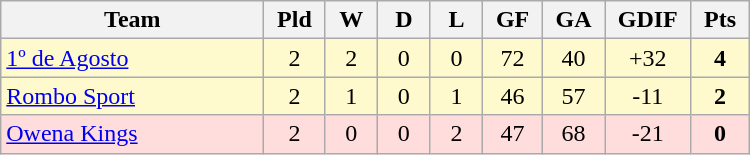<table class=wikitable style="text-align:center" width=500>
<tr>
<th width=25%>Team</th>
<th width=5%>Pld</th>
<th width=5%>W</th>
<th width=5%>D</th>
<th width=5%>L</th>
<th width=5%>GF</th>
<th width=5%>GA</th>
<th width=5%>GDIF</th>
<th width=5%>Pts</th>
</tr>
<tr bgcolor=#fffacd>
<td align="left"> <a href='#'>1º de Agosto</a></td>
<td>2</td>
<td>2</td>
<td>0</td>
<td>0</td>
<td>72</td>
<td>40</td>
<td>+32</td>
<td><strong>4</strong></td>
</tr>
<tr bgcolor=#fffacd>
<td align="left"> <a href='#'>Rombo Sport</a></td>
<td>2</td>
<td>1</td>
<td>0</td>
<td>1</td>
<td>46</td>
<td>57</td>
<td>-11</td>
<td><strong>2</strong></td>
</tr>
<tr bgcolor=#ffdddd>
<td align="left"> <a href='#'>Owena Kings</a></td>
<td>2</td>
<td>0</td>
<td>0</td>
<td>2</td>
<td>47</td>
<td>68</td>
<td>-21</td>
<td><strong>0</strong></td>
</tr>
</table>
